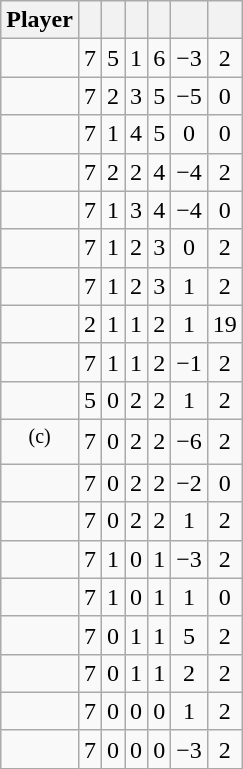<table class="wikitable sortable" style="text-align:center;">
<tr>
<th>Player</th>
<th></th>
<th></th>
<th></th>
<th></th>
<th data-sort-type="number"></th>
<th></th>
</tr>
<tr>
<td></td>
<td>7</td>
<td>5</td>
<td>1</td>
<td>6</td>
<td>−3</td>
<td>2</td>
</tr>
<tr>
<td></td>
<td>7</td>
<td>2</td>
<td>3</td>
<td>5</td>
<td>−5</td>
<td>0</td>
</tr>
<tr>
<td></td>
<td>7</td>
<td>1</td>
<td>4</td>
<td>5</td>
<td>0</td>
<td>0</td>
</tr>
<tr>
<td></td>
<td>7</td>
<td>2</td>
<td>2</td>
<td>4</td>
<td>−4</td>
<td>2</td>
</tr>
<tr>
<td></td>
<td>7</td>
<td>1</td>
<td>3</td>
<td>4</td>
<td>−4</td>
<td>0</td>
</tr>
<tr>
<td></td>
<td>7</td>
<td>1</td>
<td>2</td>
<td>3</td>
<td>0</td>
<td>2</td>
</tr>
<tr>
<td></td>
<td>7</td>
<td>1</td>
<td>2</td>
<td>3</td>
<td>1</td>
<td>2</td>
</tr>
<tr>
<td></td>
<td>2</td>
<td>1</td>
<td>1</td>
<td>2</td>
<td>1</td>
<td>19</td>
</tr>
<tr>
<td></td>
<td>7</td>
<td>1</td>
<td>1</td>
<td>2</td>
<td>−1</td>
<td>2</td>
</tr>
<tr>
<td></td>
<td>5</td>
<td>0</td>
<td>2</td>
<td>2</td>
<td>1</td>
<td>2</td>
</tr>
<tr>
<td><sup>(c)</sup></td>
<td>7</td>
<td>0</td>
<td>2</td>
<td>2</td>
<td>−6</td>
<td>2</td>
</tr>
<tr>
<td></td>
<td>7</td>
<td>0</td>
<td>2</td>
<td>2</td>
<td>−2</td>
<td>0</td>
</tr>
<tr>
<td></td>
<td>7</td>
<td>0</td>
<td>2</td>
<td>2</td>
<td>1</td>
<td>2</td>
</tr>
<tr>
<td></td>
<td>7</td>
<td>1</td>
<td>0</td>
<td>1</td>
<td>−3</td>
<td>2</td>
</tr>
<tr>
<td></td>
<td>7</td>
<td>1</td>
<td>0</td>
<td>1</td>
<td>1</td>
<td>0</td>
</tr>
<tr>
<td></td>
<td>7</td>
<td>0</td>
<td>1</td>
<td>1</td>
<td>5</td>
<td>2</td>
</tr>
<tr>
<td></td>
<td>7</td>
<td>0</td>
<td>1</td>
<td>1</td>
<td>2</td>
<td>2</td>
</tr>
<tr>
<td></td>
<td>7</td>
<td>0</td>
<td>0</td>
<td>0</td>
<td>1</td>
<td>2</td>
</tr>
<tr>
<td></td>
<td>7</td>
<td>0</td>
<td>0</td>
<td>0</td>
<td>−3</td>
<td>2</td>
</tr>
</table>
